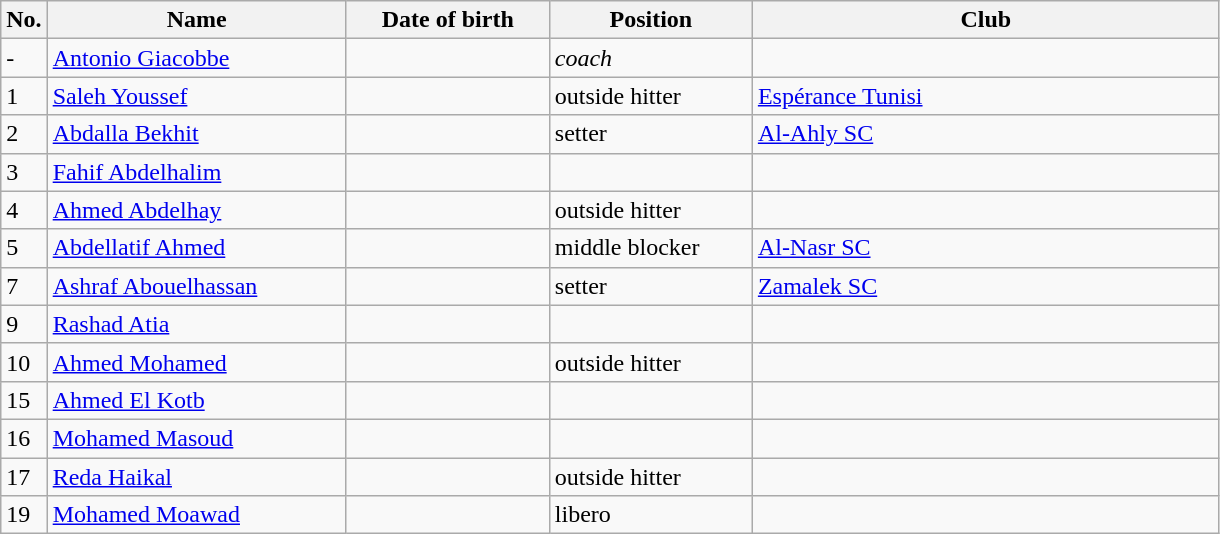<table class=wikitable sortable style=font-size:100%; text-align:center;>
<tr>
<th>No.</th>
<th style=width:12em>Name</th>
<th style=width:8em>Date of birth</th>
<th style=width:8em>Position</th>
<th style=width:19em>Club</th>
</tr>
<tr>
<td>-</td>
<td><a href='#'>Antonio Giacobbe</a></td>
<td></td>
<td><em>coach</em></td>
<td></td>
</tr>
<tr>
<td>1</td>
<td><a href='#'>Saleh Youssef</a></td>
<td></td>
<td>outside hitter</td>
<td> <a href='#'>Espérance Tunisi</a></td>
</tr>
<tr>
<td>2</td>
<td><a href='#'>Abdalla Bekhit</a></td>
<td></td>
<td>setter</td>
<td> <a href='#'>Al-Ahly SC</a></td>
</tr>
<tr>
<td>3</td>
<td><a href='#'>Fahif Abdelhalim</a></td>
<td></td>
<td></td>
<td></td>
</tr>
<tr>
<td>4</td>
<td><a href='#'>Ahmed Abdelhay</a></td>
<td></td>
<td>outside hitter</td>
<td></td>
</tr>
<tr>
<td>5</td>
<td><a href='#'>Abdellatif Ahmed</a></td>
<td></td>
<td>middle blocker</td>
<td> <a href='#'>Al-Nasr SC</a></td>
</tr>
<tr>
<td>7</td>
<td><a href='#'>Ashraf Abouelhassan </a></td>
<td></td>
<td>setter</td>
<td> <a href='#'>Zamalek SC</a></td>
</tr>
<tr>
<td>9</td>
<td><a href='#'>Rashad Atia</a></td>
<td></td>
<td></td>
<td></td>
</tr>
<tr>
<td>10</td>
<td><a href='#'>Ahmed Mohamed</a></td>
<td></td>
<td>outside hitter</td>
<td></td>
</tr>
<tr>
<td>15</td>
<td><a href='#'>Ahmed El Kotb</a></td>
<td></td>
<td></td>
<td></td>
</tr>
<tr>
<td>16</td>
<td><a href='#'>Mohamed Masoud</a></td>
<td></td>
<td></td>
<td></td>
</tr>
<tr>
<td>17</td>
<td><a href='#'>Reda Haikal</a></td>
<td></td>
<td>outside hitter</td>
<td></td>
</tr>
<tr>
<td>19</td>
<td><a href='#'>Mohamed Moawad</a></td>
<td></td>
<td>libero</td>
<td></td>
</tr>
</table>
